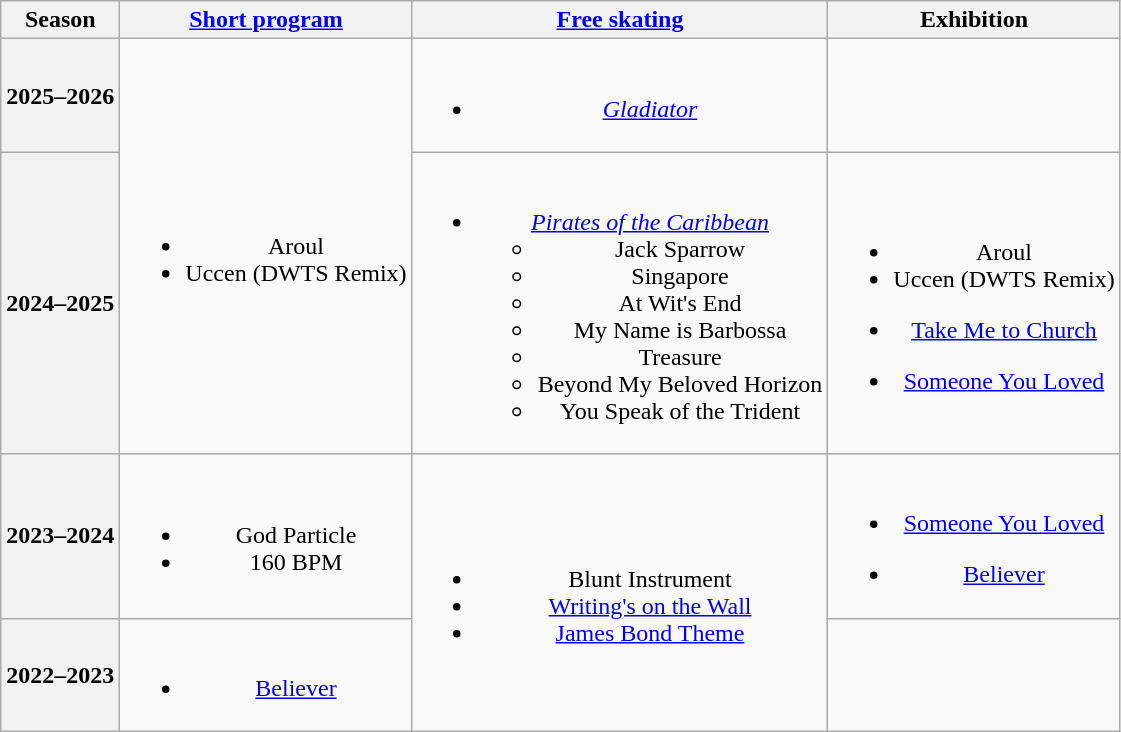<table class=wikitable style=text-align:center>
<tr>
<th>Season</th>
<th><a href='#'>Short program</a></th>
<th><a href='#'>Free skating</a></th>
<th>Exhibition</th>
</tr>
<tr>
<th>2025–2026 <br> </th>
<td rowspan=2><br><ul><li>Aroul</li><li>Uccen (DWTS Remix) <br> </li></ul></td>
<td><br><ul><li><em><a href='#'>Gladiator</a></em>  <br> </li></ul></td>
<td></td>
</tr>
<tr>
<th>2024–2025 <br></th>
<td><br><ul><li><em><a href='#'>Pirates of the Caribbean</a></em><ul><li>Jack Sparrow</li><li>Singapore</li><li>At Wit's End <br> </li><li>My Name is Barbossa</li><li>Treasure</li><li>Beyond My Beloved Horizon</li><li>You Speak of the Trident  <br> </li></ul></li></ul></td>
<td><br><ul><li>Aroul</li><li>Uccen (DWTS Remix) <br> </li></ul><ul><li><a href='#'>Take Me to Church</a> <br> </li></ul><ul><li><a href='#'>Someone You Loved</a> <br> </li></ul></td>
</tr>
<tr>
<th>2023–2024 <br></th>
<td><br><ul><li>God Particle <br> </li><li>160 BPM <br> </li></ul></td>
<td rowspan=2><br><ul><li>Blunt Instrument <br> </li><li><a href='#'>Writing's on the Wall</a> <br> </li><li><a href='#'>James Bond Theme</a> <br> </li></ul></td>
<td><br><ul><li><a href='#'>Someone You Loved</a> <br> </li></ul><ul><li><a href='#'>Believer</a> <br> </li></ul></td>
</tr>
<tr>
<th>2022–2023 <br></th>
<td><br><ul><li><a href='#'>Believer</a> <br> </li></ul></td>
<td></td>
</tr>
</table>
